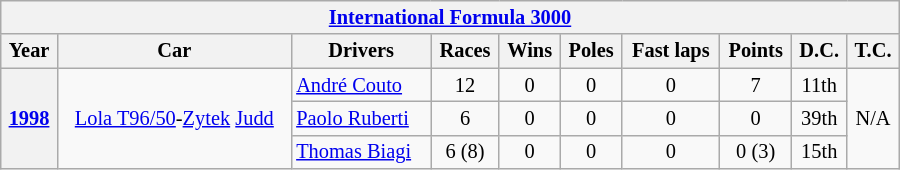<table class="wikitable collapsible" style="font-size:85%; width:600px; text-align:center">
<tr>
<th colspan=10><a href='#'>International Formula 3000</a></th>
</tr>
<tr>
<th>Year</th>
<th>Car</th>
<th>Drivers</th>
<th>Races</th>
<th>Wins</th>
<th>Poles</th>
<th>Fast laps</th>
<th>Points</th>
<th>D.C.</th>
<th>T.C.</th>
</tr>
<tr>
<th rowspan="3"><a href='#'>1998</a></th>
<td rowspan=3><a href='#'>Lola T96/50</a>-<a href='#'>Zytek</a> <a href='#'>Judd</a></td>
<td align=left> <a href='#'>André Couto</a></td>
<td>12</td>
<td>0</td>
<td>0</td>
<td>0</td>
<td>7</td>
<td>11th</td>
<td rowspan=3>N/A</td>
</tr>
<tr>
<td align=left> <a href='#'>Paolo Ruberti</a></td>
<td>6</td>
<td>0</td>
<td>0</td>
<td>0</td>
<td>0</td>
<td>39th</td>
</tr>
<tr>
<td align=left> <a href='#'>Thomas Biagi</a></td>
<td>6 (8)</td>
<td>0</td>
<td>0</td>
<td>0</td>
<td>0 (3)</td>
<td>15th</td>
</tr>
</table>
